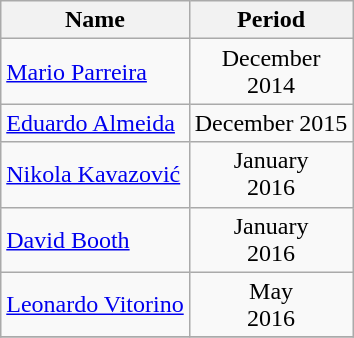<table class="wikitable">
<tr>
<th>Name</th>
<th>Period</th>
</tr>
<tr>
<td> <a href='#'>Mario Parreira</a></td>
<td align="center">December<br>2014</td>
</tr>
<tr>
<td> <a href='#'>Eduardo Almeida</a></td>
<td align="center">December 2015</td>
</tr>
<tr>
<td> <a href='#'>Nikola Kavazović</a></td>
<td align="center">January<br>2016</td>
</tr>
<tr>
<td> <a href='#'>David Booth</a></td>
<td align="center">January<br>2016</td>
</tr>
<tr>
<td> <a href='#'>Leonardo Vitorino</a></td>
<td align="center">May<br>2016</td>
</tr>
<tr>
</tr>
</table>
